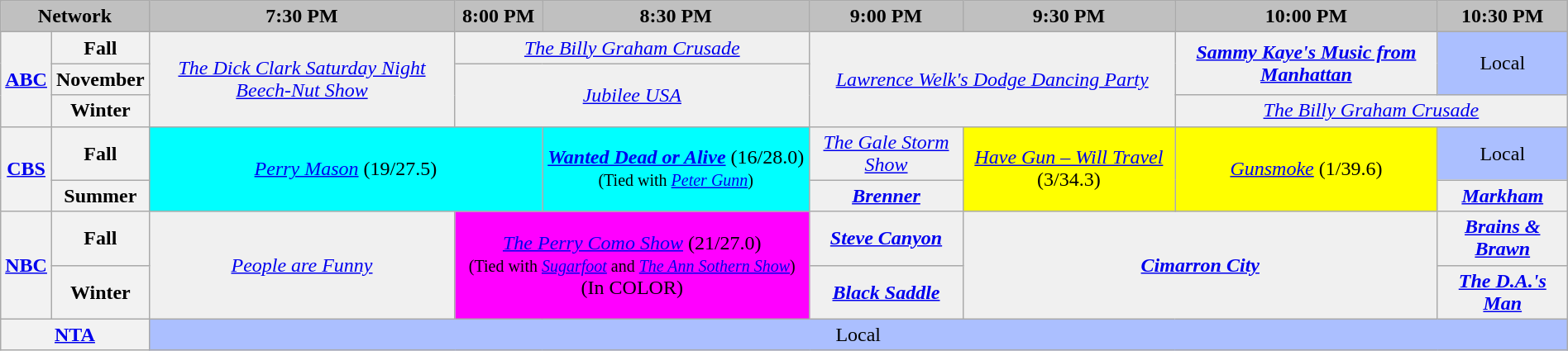<table class="wikitable" style="width:100%;margin-right:0;text-align:center">
<tr>
<th colspan="2" style="background-color:#C0C0C0;text-align:center">Network</th>
<th style="background-color:#C0C0C0;text-align:center">7:30 PM</th>
<th style="background-color:#C0C0C0;text-align:center">8:00 PM</th>
<th style="background-color:#C0C0C0;text-align:center">8:30 PM</th>
<th style="background-color:#C0C0C0;text-align:center">9:00 PM</th>
<th style="background-color:#C0C0C0;text-align:center">9:30 PM</th>
<th style="background-color:#C0C0C0;text-align:center">10:00 PM</th>
<th style="background-color:#C0C0C0;text-align:center">10:30 PM</th>
</tr>
<tr>
<th rowspan="3"><a href='#'>ABC</a></th>
<th>Fall</th>
<td bgcolor="#F0F0F0" rowspan="3"><em><a href='#'>The Dick Clark Saturday Night Beech-Nut Show</a></em></td>
<td bgcolor="#F0F0F0" colspan="2"><em><a href='#'>The Billy Graham Crusade</a></em></td>
<td bgcolor="#F0F0F0" colspan="2" rowspan="3"><em><a href='#'>Lawrence Welk's Dodge Dancing Party</a></em></td>
<td bgcolor="#F0F0F0" rowspan="2"><strong><em><a href='#'>Sammy Kaye's Music from Manhattan</a></em></strong></td>
<td bgcolor="#abbfff" rowspan="2">Local</td>
</tr>
<tr>
<th>November</th>
<td bgcolor="#F0F0F0" colspan="2"  rowspan="2"><em><a href='#'>Jubilee USA</a></em></td>
</tr>
<tr>
<th>Winter</th>
<td bgcolor="#F0F0F0" colspan="2"><em><a href='#'>The Billy Graham Crusade</a></em></td>
</tr>
<tr>
<th rowspan="2"><a href='#'>CBS</a></th>
<th>Fall</th>
<td bgcolor="#00FFFF" colspan="2" rowspan="2"><em><a href='#'>Perry Mason</a></em> (19/27.5)</td>
<td bgcolor="#00FFFF" rowspan="2"><strong><em><a href='#'>Wanted Dead or Alive</a></em></strong> (16/28.0)<br><small>(Tied with <em><a href='#'>Peter Gunn</a></em>)</small></td>
<td bgcolor="#F0F0F0"><em><a href='#'>The Gale Storm Show</a></em></td>
<td bgcolor="#FFFF00" rowspan="2"><em><a href='#'>Have Gun – Will Travel</a></em> (3/34.3)</td>
<td bgcolor="#FFFF00" rowspan="2"><em><a href='#'>Gunsmoke</a></em> (1/39.6)</td>
<td bgcolor="#abbfff">Local</td>
</tr>
<tr>
<th>Summer</th>
<td bgcolor="#F0F0F0"><strong><em><a href='#'>Brenner</a></em></strong></td>
<td bgcolor="#F0F0F0"><strong><em><a href='#'>Markham</a></em></strong></td>
</tr>
<tr>
<th rowspan="2"><a href='#'>NBC</a></th>
<th>Fall</th>
<td rowspan="2" bgcolor="#F0F0F0"><em><a href='#'>People are Funny</a></em></td>
<td colspan="2" rowspan="2" bgcolor="#FF00FF"><em><a href='#'>The Perry Como Show</a></em> (21/27.0)<br><small>(Tied with <em><a href='#'>Sugarfoot</a></em> and <em><a href='#'>The Ann Sothern Show</a></em>)</small> (In <span>C</span><span>O</span><span>L</span><span>O</span><span>R</span>)</td>
<td bgcolor="#F0F0F0"><strong><em><a href='#'>Steve Canyon</a></em></strong></td>
<td colspan="2" rowspan="2" bgcolor="#F0F0F0"><strong><em><a href='#'>Cimarron City</a></em></strong></td>
<td bgcolor="#F0F0F0"><strong><em><a href='#'>Brains & Brawn</a></em></strong></td>
</tr>
<tr>
<th>Winter</th>
<td bgcolor="#F0F0F0"><strong><em><a href='#'>Black Saddle</a></em></strong></td>
<td bgcolor="#F0F0F0"><strong><em><a href='#'>The D.A.'s Man</a></em></strong></td>
</tr>
<tr>
<th colspan="2"><a href='#'>NTA</a></th>
<td colspan="7" bgcolor="#abbfff">Local</td>
</tr>
</table>
